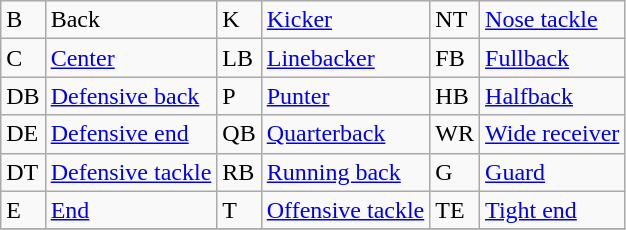<table class="wikitable">
<tr>
<td>B</td>
<td>Back</td>
<td>K</td>
<td><a href='#'>Kicker</a></td>
<td>NT</td>
<td><a href='#'>Nose tackle</a></td>
</tr>
<tr>
<td>C</td>
<td><a href='#'>Center</a></td>
<td>LB</td>
<td><a href='#'>Linebacker</a></td>
<td>FB</td>
<td><a href='#'>Fullback</a></td>
</tr>
<tr>
<td>DB</td>
<td><a href='#'>Defensive back</a></td>
<td>P</td>
<td><a href='#'>Punter</a></td>
<td>HB</td>
<td><a href='#'>Halfback</a></td>
</tr>
<tr>
<td>DE</td>
<td><a href='#'>Defensive end</a></td>
<td>QB</td>
<td><a href='#'>Quarterback</a></td>
<td>WR</td>
<td><a href='#'>Wide receiver</a></td>
</tr>
<tr>
<td>DT</td>
<td><a href='#'>Defensive tackle</a></td>
<td>RB</td>
<td><a href='#'>Running back</a></td>
<td>G</td>
<td><a href='#'>Guard</a></td>
</tr>
<tr>
<td>E</td>
<td><a href='#'>End</a></td>
<td>T</td>
<td><a href='#'>Offensive tackle</a></td>
<td>TE</td>
<td><a href='#'>Tight end</a></td>
</tr>
<tr>
</tr>
</table>
